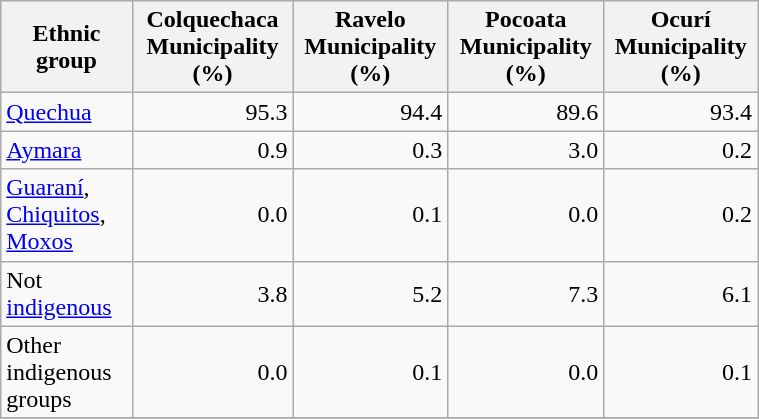<table class="wikitable" border="1" style="width:40%;" border="1">
<tr bgcolor=#EFEFEF>
<th><strong>Ethnic group</strong></th>
<th><strong>Colquechaca Municipality (%)</strong></th>
<th><strong>Ravelo Municipality (%)</strong></th>
<th><strong>Pocoata Municipality (%)</strong></th>
<th><strong>Ocurí Municipality (%)</strong></th>
</tr>
<tr>
<td><a href='#'>Quechua</a></td>
<td align="right">95.3</td>
<td align="right">94.4</td>
<td align="right">89.6</td>
<td align="right">93.4</td>
</tr>
<tr>
<td><a href='#'>Aymara</a></td>
<td align="right">0.9</td>
<td align="right">0.3</td>
<td align="right">3.0</td>
<td align="right">0.2</td>
</tr>
<tr>
<td><a href='#'>Guaraní</a>, <a href='#'>Chiquitos</a>, <a href='#'>Moxos</a></td>
<td align="right">0.0</td>
<td align="right">0.1</td>
<td align="right">0.0</td>
<td align="right">0.2</td>
</tr>
<tr>
<td>Not <a href='#'>indigenous</a></td>
<td align="right">3.8</td>
<td align="right">5.2</td>
<td align="right">7.3</td>
<td align="right">6.1</td>
</tr>
<tr>
<td>Other indigenous groups</td>
<td align="right">0.0</td>
<td align="right">0.1</td>
<td align="right">0.0</td>
<td align="right">0.1</td>
</tr>
<tr>
</tr>
</table>
